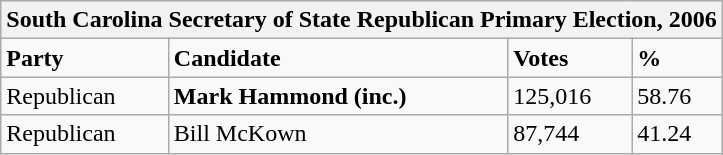<table class="wikitable">
<tr>
<th colspan="4">South Carolina Secretary of State Republican Primary Election, 2006</th>
</tr>
<tr>
<td><strong>Party</strong></td>
<td><strong>Candidate</strong></td>
<td><strong>Votes</strong></td>
<td><strong>%</strong></td>
</tr>
<tr>
<td>Republican</td>
<td><strong>Mark Hammond (inc.)</strong></td>
<td>125,016</td>
<td>58.76</td>
</tr>
<tr>
<td>Republican</td>
<td>Bill McKown</td>
<td>87,744</td>
<td>41.24</td>
</tr>
</table>
